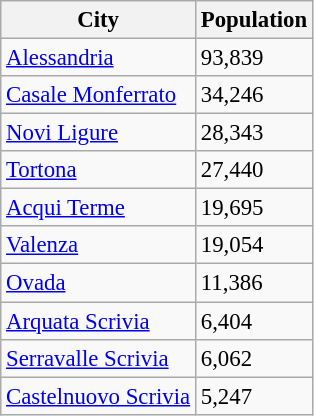<table class="wikitable sortable" style="font-size: 95%;">
<tr>
<th>City</th>
<th>Population</th>
</tr>
<tr>
<td><a href='#'>Alessandria</a></td>
<td>93,839</td>
</tr>
<tr>
<td><a href='#'>Casale Monferrato</a></td>
<td>34,246</td>
</tr>
<tr>
<td><a href='#'>Novi Ligure</a></td>
<td>28,343</td>
</tr>
<tr>
<td><a href='#'>Tortona</a></td>
<td>27,440</td>
</tr>
<tr>
<td><a href='#'>Acqui Terme</a></td>
<td>19,695</td>
</tr>
<tr>
<td><a href='#'>Valenza</a></td>
<td>19,054</td>
</tr>
<tr>
<td><a href='#'>Ovada</a></td>
<td>11,386</td>
</tr>
<tr>
<td><a href='#'>Arquata Scrivia</a></td>
<td>6,404</td>
</tr>
<tr>
<td><a href='#'>Serravalle Scrivia</a></td>
<td>6,062</td>
</tr>
<tr>
<td><a href='#'>Castelnuovo Scrivia</a></td>
<td>5,247</td>
</tr>
</table>
